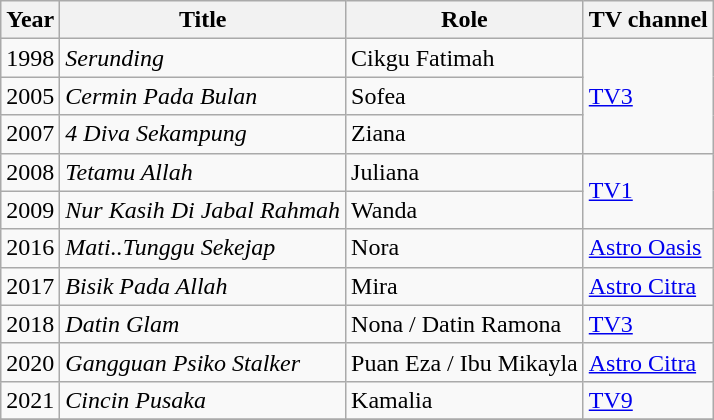<table class="wikitable">
<tr>
<th>Year</th>
<th>Title</th>
<th>Role</th>
<th>TV channel</th>
</tr>
<tr>
<td>1998</td>
<td><em>Serunding</em></td>
<td>Cikgu Fatimah</td>
<td rowspan="3"><a href='#'>TV3</a></td>
</tr>
<tr>
<td>2005</td>
<td><em>Cermin Pada Bulan</em></td>
<td>Sofea</td>
</tr>
<tr>
<td>2007</td>
<td><em>4 Diva Sekampung</em></td>
<td>Ziana</td>
</tr>
<tr>
<td>2008</td>
<td><em>Tetamu Allah</em></td>
<td>Juliana</td>
<td rowspan="2"><a href='#'>TV1</a></td>
</tr>
<tr>
<td>2009</td>
<td><em>Nur Kasih Di Jabal Rahmah</em></td>
<td>Wanda</td>
</tr>
<tr>
<td>2016</td>
<td><em>Mati..Tunggu Sekejap</em></td>
<td>Nora</td>
<td><a href='#'>Astro Oasis</a></td>
</tr>
<tr>
<td>2017</td>
<td><em>Bisik Pada Allah</em></td>
<td>Mira</td>
<td><a href='#'>Astro Citra</a></td>
</tr>
<tr>
<td>2018</td>
<td><em>Datin Glam</em></td>
<td>Nona / Datin Ramona</td>
<td><a href='#'>TV3</a></td>
</tr>
<tr>
<td>2020</td>
<td><em>Gangguan Psiko Stalker</em></td>
<td>Puan Eza / Ibu Mikayla</td>
<td><a href='#'>Astro Citra</a></td>
</tr>
<tr>
<td>2021</td>
<td><em>Cincin Pusaka</em></td>
<td>Kamalia</td>
<td><a href='#'>TV9</a></td>
</tr>
<tr>
</tr>
</table>
